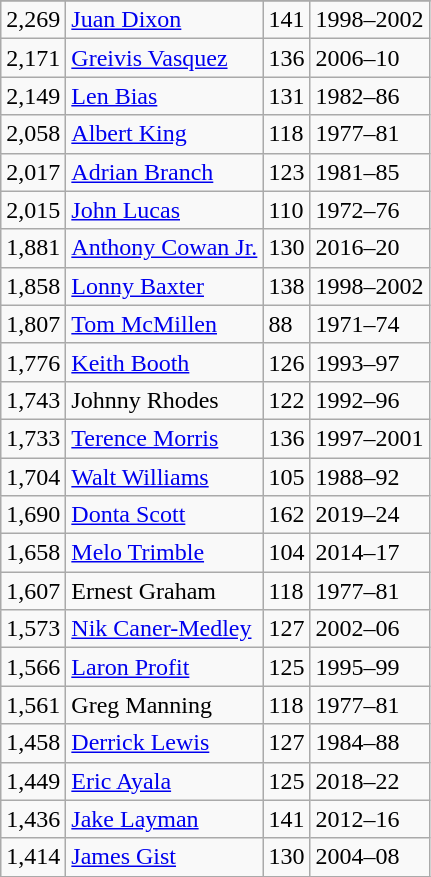<table class="wikitable sortable">
<tr>
</tr>
<tr>
<td>2,269</td>
<td><a href='#'>Juan Dixon</a></td>
<td>141</td>
<td>1998–2002</td>
</tr>
<tr>
<td>2,171</td>
<td><a href='#'>Greivis Vasquez</a></td>
<td>136</td>
<td>2006–10</td>
</tr>
<tr>
<td>2,149</td>
<td><a href='#'>Len Bias</a></td>
<td>131</td>
<td>1982–86</td>
</tr>
<tr>
<td>2,058</td>
<td><a href='#'>Albert King</a></td>
<td>118</td>
<td>1977–81</td>
</tr>
<tr>
<td>2,017</td>
<td><a href='#'>Adrian Branch</a></td>
<td>123</td>
<td>1981–85</td>
</tr>
<tr>
<td>2,015</td>
<td><a href='#'>John Lucas</a></td>
<td>110</td>
<td>1972–76</td>
</tr>
<tr>
<td>1,881</td>
<td><a href='#'>Anthony Cowan Jr.</a></td>
<td>130</td>
<td>2016–20</td>
</tr>
<tr>
<td>1,858</td>
<td><a href='#'>Lonny Baxter</a></td>
<td>138</td>
<td>1998–2002</td>
</tr>
<tr>
<td>1,807</td>
<td><a href='#'>Tom McMillen</a></td>
<td>88</td>
<td>1971–74</td>
</tr>
<tr>
<td>1,776</td>
<td><a href='#'>Keith Booth</a></td>
<td>126</td>
<td>1993–97</td>
</tr>
<tr>
<td>1,743</td>
<td>Johnny Rhodes</td>
<td>122</td>
<td>1992–96</td>
</tr>
<tr>
<td>1,733</td>
<td><a href='#'>Terence Morris</a></td>
<td>136</td>
<td>1997–2001</td>
</tr>
<tr>
<td>1,704</td>
<td><a href='#'>Walt Williams</a></td>
<td>105</td>
<td>1988–92</td>
</tr>
<tr>
<td>1,690</td>
<td><a href='#'>Donta Scott</a></td>
<td>162</td>
<td>2019–24</td>
</tr>
<tr>
<td>1,658</td>
<td><a href='#'>Melo Trimble</a></td>
<td>104</td>
<td>2014–17</td>
</tr>
<tr>
<td>1,607</td>
<td>Ernest Graham</td>
<td>118</td>
<td>1977–81</td>
</tr>
<tr>
<td>1,573</td>
<td><a href='#'>Nik Caner-Medley</a></td>
<td>127</td>
<td>2002–06</td>
</tr>
<tr>
<td>1,566</td>
<td><a href='#'>Laron Profit</a></td>
<td>125</td>
<td>1995–99</td>
</tr>
<tr>
<td>1,561</td>
<td>Greg Manning</td>
<td>118</td>
<td>1977–81</td>
</tr>
<tr>
<td>1,458</td>
<td><a href='#'>Derrick Lewis</a></td>
<td>127</td>
<td>1984–88</td>
</tr>
<tr>
<td>1,449</td>
<td><a href='#'>Eric Ayala</a></td>
<td>125</td>
<td>2018–22</td>
</tr>
<tr>
<td>1,436</td>
<td><a href='#'>Jake Layman</a></td>
<td>141</td>
<td>2012–16</td>
</tr>
<tr>
<td>1,414</td>
<td><a href='#'>James Gist</a></td>
<td>130</td>
<td>2004–08</td>
</tr>
<tr>
</tr>
</table>
